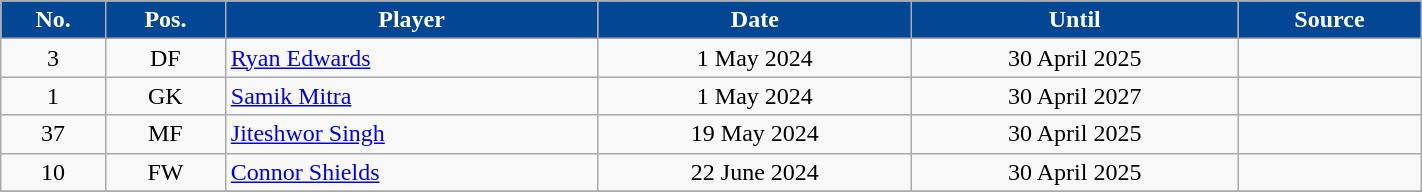<table class="wikitable" style="text-align:center;width:75%;">
<tr>
<th style=background:#034694;color:#FFFFFF>No.</th>
<th style=background:#034694;color:#FFFFFF>Pos.</th>
<th style=background:#034694;color:#FFFFFF>Player</th>
<th style=background:#034694;color:#FFFFFF>Date</th>
<th style=background:#034694;color:#FFFFFF>Until</th>
<th style=background:#034694;color:#FFFFFF>Source</th>
</tr>
<tr>
<td>3</td>
<td>DF</td>
<td align=left> <a href='#'>Ryan Edwards</a></td>
<td>1 May 2024</td>
<td>30 April 2025</td>
<td></td>
</tr>
<tr>
<td>1</td>
<td>GK</td>
<td align=left> <a href='#'>Samik Mitra</a></td>
<td>1 May 2024</td>
<td>30 April 2027</td>
<td></td>
</tr>
<tr>
<td>37</td>
<td>MF</td>
<td align=left> <a href='#'>Jiteshwor Singh</a></td>
<td>19 May 2024</td>
<td>30 April 2025</td>
<td></td>
</tr>
<tr>
<td>10</td>
<td>FW</td>
<td align=left> <a href='#'>Connor Shields</a></td>
<td>22 June 2024</td>
<td>30 April 2025</td>
<td></td>
</tr>
<tr>
</tr>
</table>
